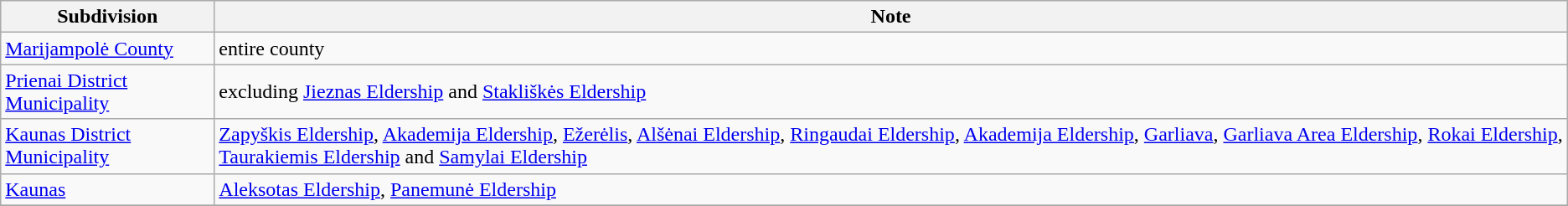<table class="wikitable">
<tr>
<th>Subdivision</th>
<th>Note</th>
</tr>
<tr>
<td><a href='#'>Marijampolė County</a></td>
<td>entire county</td>
</tr>
<tr>
<td><a href='#'>Prienai District Municipality</a></td>
<td>excluding <a href='#'>Jieznas Eldership</a> and <a href='#'>Stakliškės Eldership</a></td>
</tr>
<tr>
<td><a href='#'>Kaunas District  Municipality</a></td>
<td><a href='#'>Zapyškis Eldership</a>, <a href='#'>Akademija Eldership</a>, <a href='#'>Ežerėlis</a>, <a href='#'>Alšėnai Eldership</a>, <a href='#'>Ringaudai Eldership</a>, <a href='#'>Akademija Eldership</a>, <a href='#'>Garliava</a>, <a href='#'>Garliava Area Eldership</a>, <a href='#'>Rokai Eldership</a>, <a href='#'>Taurakiemis Eldership</a> and <a href='#'>Samylai Eldership</a></td>
</tr>
<tr>
<td><a href='#'>Kaunas</a></td>
<td><a href='#'>Aleksotas Eldership</a>,  <a href='#'>Panemunė Eldership</a></td>
</tr>
<tr>
</tr>
</table>
